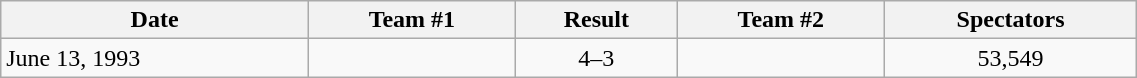<table class="wikitable" style="text-align:left; width:60%;">
<tr>
<th>Date</th>
<th>Team #1</th>
<th>Result</th>
<th>Team #2</th>
<th>Spectators</th>
</tr>
<tr>
<td>June 13, 1993</td>
<td></td>
<td style="text-align:center;">4–3</td>
<td></td>
<td style="text-align:center;">53,549</td>
</tr>
</table>
